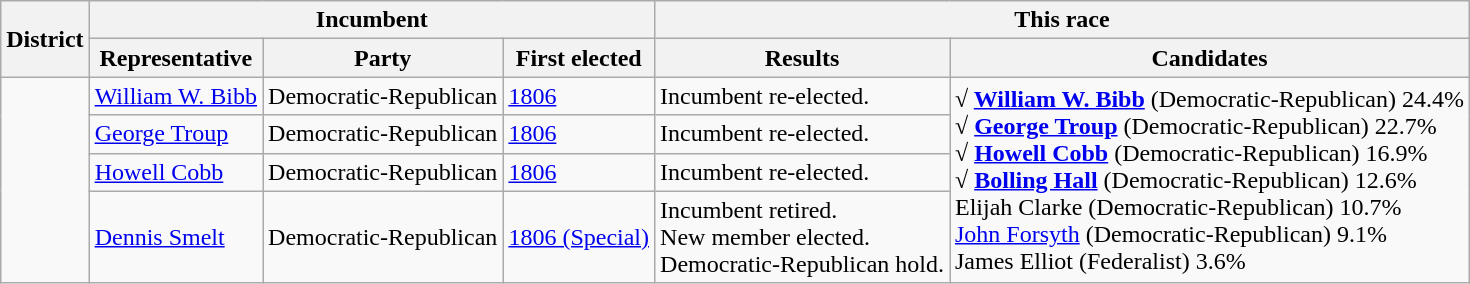<table class=wikitable>
<tr>
<th rowspan=2>District</th>
<th colspan=3>Incumbent</th>
<th colspan=2>This race</th>
</tr>
<tr>
<th>Representative</th>
<th>Party</th>
<th>First elected</th>
<th>Results</th>
<th>Candidates</th>
</tr>
<tr>
<td rowspan=4><br></td>
<td><a href='#'>William W. Bibb</a></td>
<td>Democratic-Republican</td>
<td><a href='#'>1806</a></td>
<td>Incumbent re-elected.</td>
<td rowspan=4 nowrap><strong>√ <a href='#'>William W. Bibb</a></strong> (Democratic-Republican) 24.4%<br><strong>√ <a href='#'>George Troup</a></strong> (Democratic-Republican) 22.7%<br><strong>√ <a href='#'>Howell Cobb</a></strong> (Democratic-Republican) 16.9%<br><strong>√ <a href='#'>Bolling Hall</a></strong> (Democratic-Republican) 12.6%<br>Elijah Clarke (Democratic-Republican) 10.7%<br><a href='#'>John Forsyth</a> (Democratic-Republican) 9.1%<br>James Elliot (Federalist) 3.6%</td>
</tr>
<tr>
<td><a href='#'>George Troup</a></td>
<td>Democratic-Republican</td>
<td><a href='#'>1806</a></td>
<td>Incumbent re-elected.</td>
</tr>
<tr>
<td><a href='#'>Howell Cobb</a></td>
<td>Democratic-Republican</td>
<td><a href='#'>1806</a></td>
<td>Incumbent re-elected.</td>
</tr>
<tr>
<td><a href='#'>Dennis Smelt</a></td>
<td>Democratic-Republican</td>
<td><a href='#'>1806 (Special)</a></td>
<td>Incumbent retired.<br>New member elected.<br>Democratic-Republican hold.</td>
</tr>
</table>
